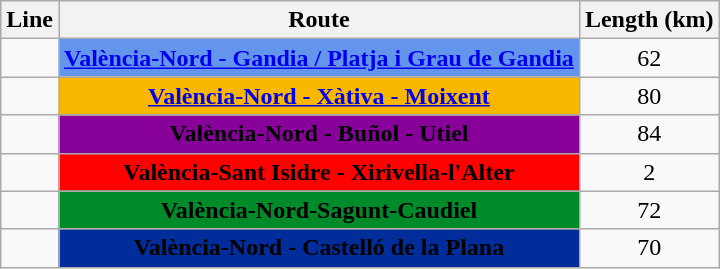<table class="wikitable">
<tr>
<th>Line</th>
<th>Route</th>
<th>Length (km)</th>
</tr>
<tr align=center>
<td></td>
<td style="background:cornflowerblue; color:black;"><strong><span><a href='#'>València-Nord - Gandia / Platja i Grau de Gandia</a></span></strong></td>
<td>62</td>
</tr>
<tr align=center>
<td></td>
<td style="background:#fab700; color:black;"><strong><span><a href='#'>València-Nord - Xàtiva - Moixent</a></span></strong></td>
<td>80</td>
</tr>
<tr align=center>
<td></td>
<td style="background:#870099; color:black;"><strong><span>València-Nord - Buñol - Utiel</span></strong></td>
<td>84</td>
</tr>
<tr align=center>
<td></td>
<td style="background:red; color:black;"><strong><span>València-Sant Isidre - Xirivella-l'Alter</span></strong></td>
<td>2</td>
</tr>
<tr align=center>
<td></td>
<td style="background:#008a29; color:black;"><strong><span>València-Nord-Sagunt-Caudiel</span></strong></td>
<td>72</td>
</tr>
<tr align=center>
<td></td>
<td style="background:#002d9a; color:black;"><strong><span>València-Nord - Castelló de la Plana</span></strong></td>
<td>70</td>
</tr>
</table>
